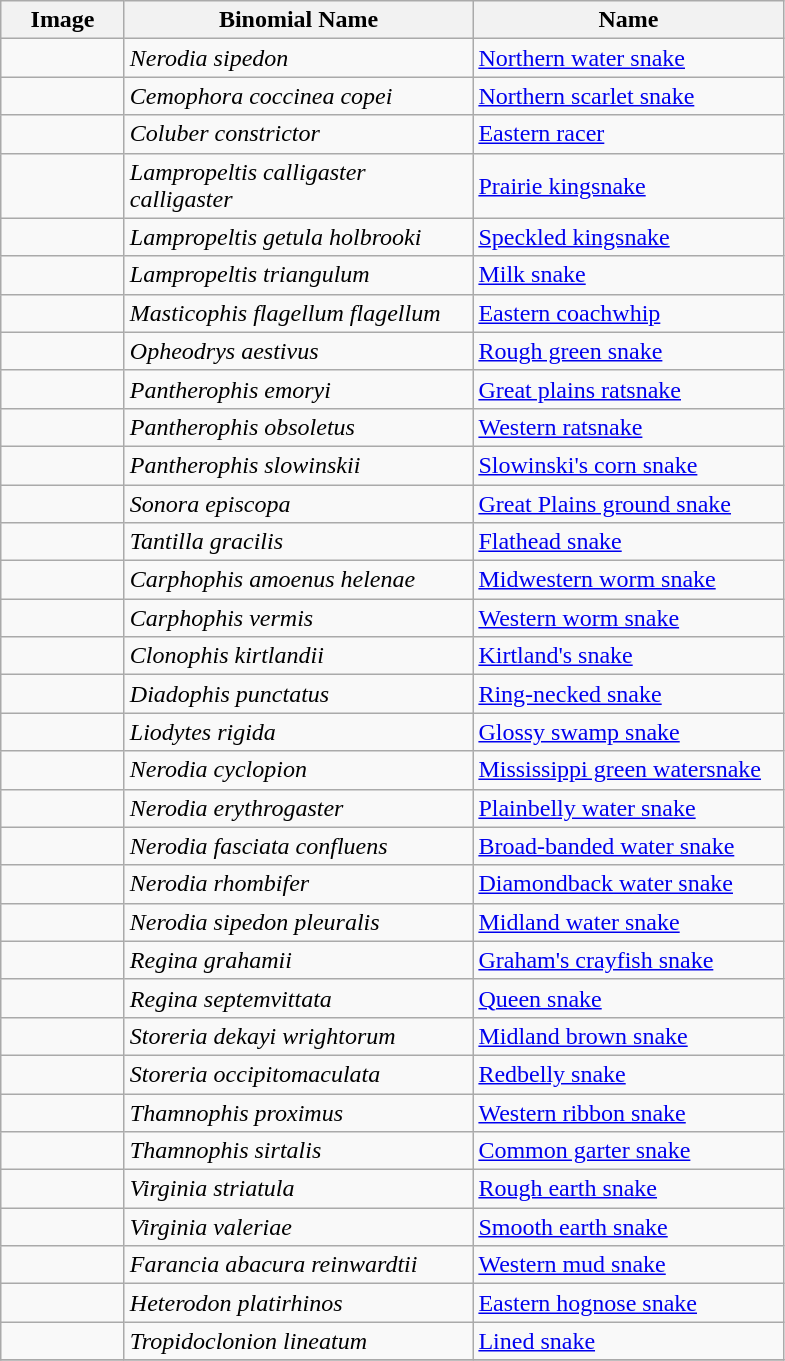<table class="wikitable">
<tr>
<th width="75">Image</th>
<th width="225">Binomial Name</th>
<th width="200">Name</th>
</tr>
<tr>
<td></td>
<td><em>Nerodia sipedon</em></td>
<td><a href='#'>Northern water snake</a></td>
</tr>
<tr>
<td></td>
<td><em>Cemophora coccinea copei</em></td>
<td><a href='#'>Northern scarlet snake</a></td>
</tr>
<tr>
<td></td>
<td><em>Coluber constrictor</em></td>
<td><a href='#'>Eastern racer</a></td>
</tr>
<tr>
<td></td>
<td><em>Lampropeltis calligaster calligaster</em></td>
<td><a href='#'>Prairie kingsnake</a></td>
</tr>
<tr>
<td></td>
<td><em>Lampropeltis getula holbrooki</em></td>
<td><a href='#'>Speckled kingsnake</a></td>
</tr>
<tr>
<td></td>
<td><em>Lampropeltis triangulum</em></td>
<td><a href='#'>Milk snake</a></td>
</tr>
<tr>
<td></td>
<td><em>Masticophis flagellum flagellum</em></td>
<td><a href='#'>Eastern coachwhip</a></td>
</tr>
<tr>
<td></td>
<td><em>Opheodrys aestivus</em></td>
<td><a href='#'>Rough green snake</a></td>
</tr>
<tr>
<td></td>
<td><em>Pantherophis emoryi</em></td>
<td><a href='#'>Great plains ratsnake</a></td>
</tr>
<tr>
<td></td>
<td><em>Pantherophis obsoletus</em></td>
<td><a href='#'>Western ratsnake</a></td>
</tr>
<tr>
<td></td>
<td><em>Pantherophis slowinskii</em></td>
<td><a href='#'>Slowinski's corn snake</a></td>
</tr>
<tr>
<td></td>
<td><em>Sonora episcopa</em></td>
<td><a href='#'>Great Plains ground snake</a></td>
</tr>
<tr>
<td></td>
<td><em>Tantilla gracilis</em></td>
<td><a href='#'>Flathead snake</a></td>
</tr>
<tr>
<td></td>
<td><em>Carphophis amoenus helenae</em></td>
<td><a href='#'>Midwestern worm snake</a></td>
</tr>
<tr>
<td></td>
<td><em>Carphophis vermis</em></td>
<td><a href='#'>Western worm snake</a></td>
</tr>
<tr>
<td></td>
<td><em>Clonophis kirtlandii</em></td>
<td><a href='#'>Kirtland's snake</a></td>
</tr>
<tr>
<td></td>
<td><em>Diadophis punctatus</em></td>
<td><a href='#'>Ring-necked snake</a></td>
</tr>
<tr>
<td></td>
<td><em>Liodytes rigida</em></td>
<td><a href='#'>Glossy swamp snake</a></td>
</tr>
<tr>
<td></td>
<td><em>Nerodia cyclopion</em></td>
<td><a href='#'>Mississippi green watersnake</a></td>
</tr>
<tr>
<td></td>
<td><em>Nerodia erythrogaster</em></td>
<td><a href='#'>Plainbelly water snake</a></td>
</tr>
<tr>
<td></td>
<td><em>Nerodia fasciata confluens</em></td>
<td><a href='#'>Broad-banded water snake</a></td>
</tr>
<tr>
<td></td>
<td><em>Nerodia rhombifer</em></td>
<td><a href='#'>Diamondback water snake</a></td>
</tr>
<tr>
<td></td>
<td><em>Nerodia sipedon pleuralis</em></td>
<td><a href='#'>Midland water snake</a></td>
</tr>
<tr>
<td></td>
<td><em>Regina grahamii</em></td>
<td><a href='#'>Graham's crayfish snake</a></td>
</tr>
<tr>
<td></td>
<td><em>Regina septemvittata</em></td>
<td><a href='#'>Queen snake</a></td>
</tr>
<tr>
<td></td>
<td><em>Storeria dekayi wrightorum</em></td>
<td><a href='#'>Midland brown snake</a></td>
</tr>
<tr>
<td></td>
<td><em>Storeria occipitomaculata</em></td>
<td><a href='#'>Redbelly snake</a></td>
</tr>
<tr>
<td></td>
<td><em>Thamnophis proximus</em></td>
<td><a href='#'>Western ribbon snake</a></td>
</tr>
<tr>
<td></td>
<td><em>Thamnophis sirtalis</em></td>
<td><a href='#'>Common garter snake</a></td>
</tr>
<tr>
<td></td>
<td><em>Virginia striatula</em></td>
<td><a href='#'>Rough earth snake</a></td>
</tr>
<tr>
<td></td>
<td><em>Virginia valeriae</em></td>
<td><a href='#'>Smooth earth snake</a></td>
</tr>
<tr>
<td></td>
<td><em>Farancia abacura reinwardtii</em></td>
<td><a href='#'>Western mud snake</a></td>
</tr>
<tr>
<td></td>
<td><em>Heterodon platirhinos</em></td>
<td><a href='#'>Eastern hognose snake</a></td>
</tr>
<tr>
<td></td>
<td><em>Tropidoclonion lineatum</em></td>
<td><a href='#'>Lined snake</a></td>
</tr>
<tr>
</tr>
</table>
